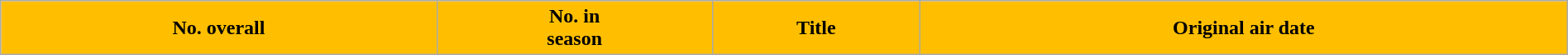<table class="wikitable plainrowheaders" style="width:100%; margin:auto; background:#fff;">
<tr>
<th style="background:#FFBF00; color:#000; text-align:center;">No. overall</th>
<th ! style="background:#FFBF00; color:#000; text-align:center;">No. in<br>season</th>
<th ! style="background:#FFBF00; color:#000; text-align:center;">Title</th>
<th ! style="background:#FFBF00; color:#000; text-align:center;">Original air date<br>


















</th>
</tr>
</table>
